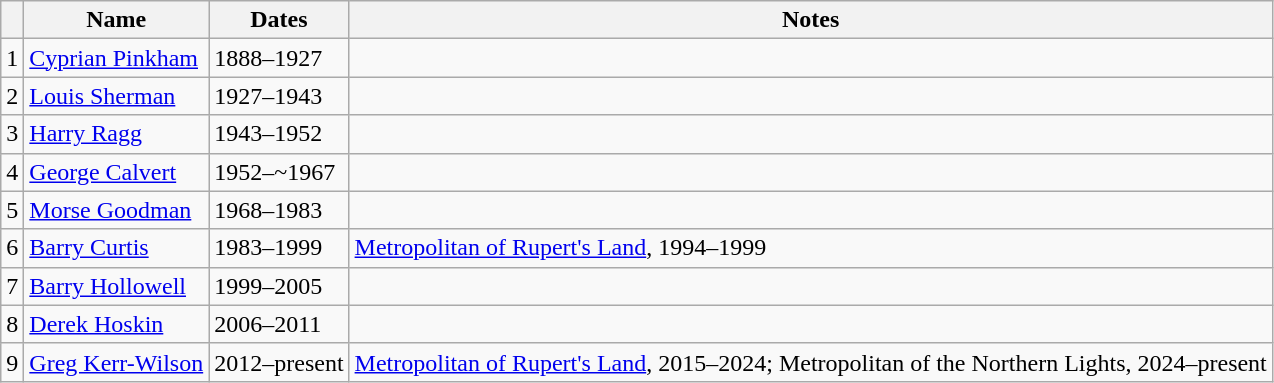<table class="wikitable">
<tr>
<th></th>
<th>Name</th>
<th>Dates</th>
<th>Notes</th>
</tr>
<tr>
<td>1</td>
<td><a href='#'>Cyprian Pinkham</a></td>
<td>1888–1927</td>
<td></td>
</tr>
<tr>
<td>2</td>
<td><a href='#'>Louis Sherman</a></td>
<td>1927–1943</td>
<td></td>
</tr>
<tr>
<td>3</td>
<td><a href='#'>Harry Ragg</a></td>
<td>1943–1952</td>
<td></td>
</tr>
<tr>
<td>4</td>
<td><a href='#'>George Calvert</a></td>
<td>1952–~1967</td>
<td></td>
</tr>
<tr>
<td>5</td>
<td><a href='#'>Morse Goodman</a></td>
<td>1968–1983</td>
<td></td>
</tr>
<tr>
<td>6</td>
<td><a href='#'>Barry Curtis</a></td>
<td>1983–1999</td>
<td><a href='#'>Metropolitan of Rupert's Land</a>, 1994–1999</td>
</tr>
<tr>
<td>7</td>
<td><a href='#'>Barry Hollowell</a></td>
<td>1999–2005</td>
<td></td>
</tr>
<tr>
<td>8</td>
<td><a href='#'>Derek Hoskin</a></td>
<td>2006–2011</td>
<td></td>
</tr>
<tr>
<td>9</td>
<td><a href='#'>Greg Kerr-Wilson</a></td>
<td>2012–present</td>
<td><a href='#'>Metropolitan of Rupert's Land</a>, 2015–2024; Metropolitan of the Northern Lights, 2024–present</td>
</tr>
</table>
